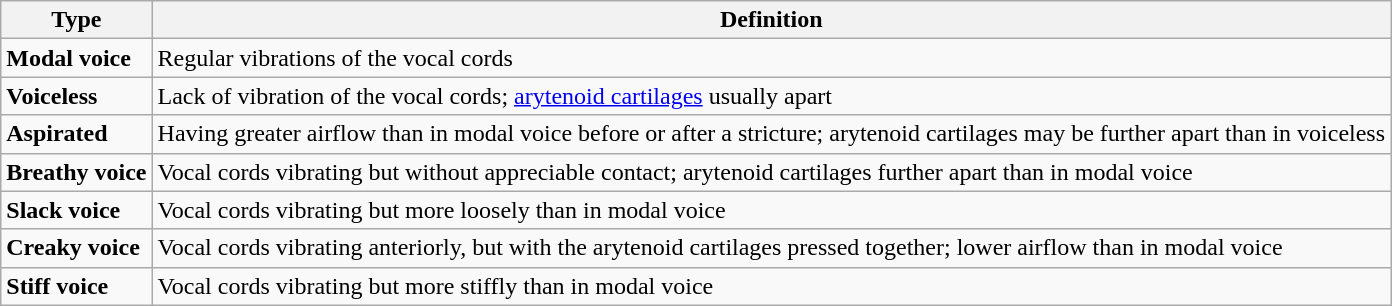<table class="wikitable">
<tr>
<th>Type</th>
<th>Definition</th>
</tr>
<tr>
<td><strong>Modal voice</strong></td>
<td>Regular vibrations of the vocal cords</td>
</tr>
<tr>
<td><strong>Voiceless</strong></td>
<td>Lack of vibration of the vocal cords; <a href='#'>arytenoid cartilages</a> usually apart</td>
</tr>
<tr>
<td><strong>Aspirated</strong></td>
<td>Having greater airflow than in modal voice before or after a stricture; arytenoid cartilages may be further apart than in voiceless</td>
</tr>
<tr>
<td><strong>Breathy voice</strong></td>
<td>Vocal cords vibrating but without appreciable contact; arytenoid cartilages further apart than in modal voice</td>
</tr>
<tr>
<td><strong>Slack voice</strong></td>
<td>Vocal cords vibrating but more loosely than in modal voice</td>
</tr>
<tr>
<td><strong>Creaky voice</strong></td>
<td>Vocal cords vibrating anteriorly, but with the arytenoid cartilages pressed together; lower airflow than in modal voice</td>
</tr>
<tr>
<td><strong>Stiff voice</strong></td>
<td>Vocal cords vibrating but more stiffly  than in modal voice</td>
</tr>
</table>
